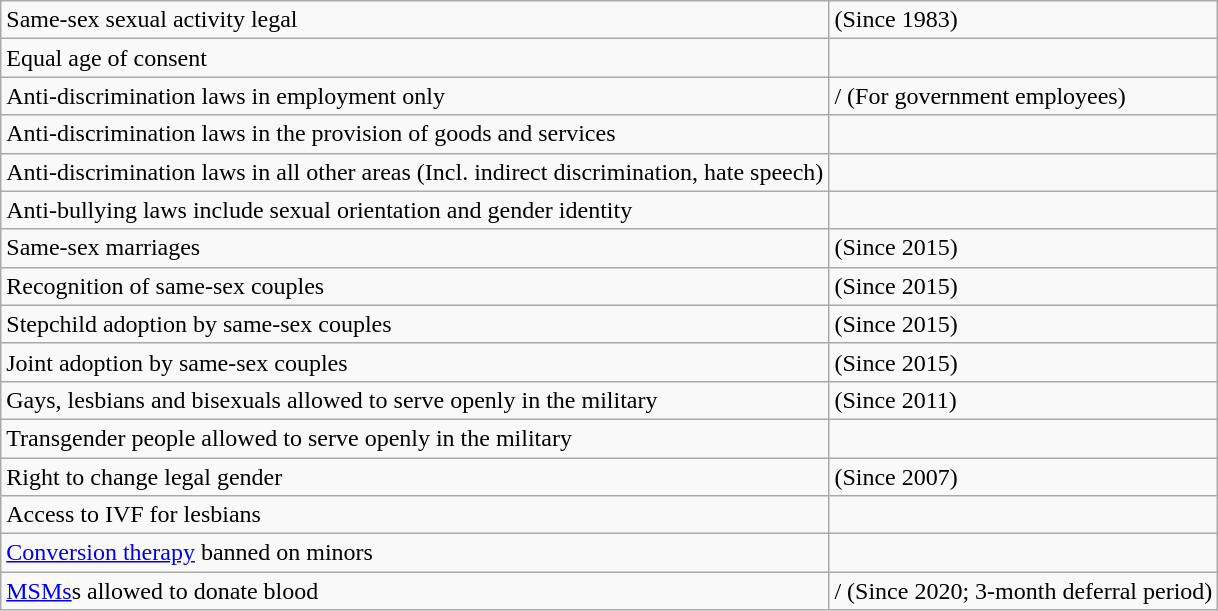<table class="wikitable">
<tr>
<td>Same-sex sexual activity legal</td>
<td> (Since 1983)</td>
</tr>
<tr>
<td>Equal age of consent</td>
<td></td>
</tr>
<tr>
<td>Anti-discrimination laws in employment only</td>
<td>/ (For government employees)</td>
</tr>
<tr>
<td>Anti-discrimination laws in the provision of goods and services</td>
<td></td>
</tr>
<tr>
<td>Anti-discrimination laws in all other areas (Incl. indirect discrimination, hate speech)</td>
<td></td>
</tr>
<tr>
<td>Anti-bullying laws include sexual orientation and gender identity</td>
<td></td>
</tr>
<tr>
<td>Same-sex marriages</td>
<td> (Since 2015)</td>
</tr>
<tr>
<td>Recognition of same-sex couples</td>
<td> (Since 2015)</td>
</tr>
<tr>
<td>Stepchild adoption by same-sex couples</td>
<td> (Since 2015)</td>
</tr>
<tr>
<td>Joint adoption by same-sex couples</td>
<td> (Since 2015)</td>
</tr>
<tr>
<td>Gays, lesbians and bisexuals allowed to serve openly in the military</td>
<td> (Since 2011)</td>
</tr>
<tr>
<td>Transgender people allowed to serve openly in the military</td>
<td></td>
</tr>
<tr>
<td>Right to change legal gender</td>
<td> (Since 2007)</td>
</tr>
<tr>
<td>Access to IVF for lesbians</td>
<td></td>
</tr>
<tr>
<td><a href='#'>Conversion therapy</a> banned on minors</td>
<td></td>
</tr>
<tr>
<td><a href='#'>MSMs</a>s allowed to donate blood</td>
<td>/ (Since 2020; 3-month deferral period)</td>
</tr>
</table>
